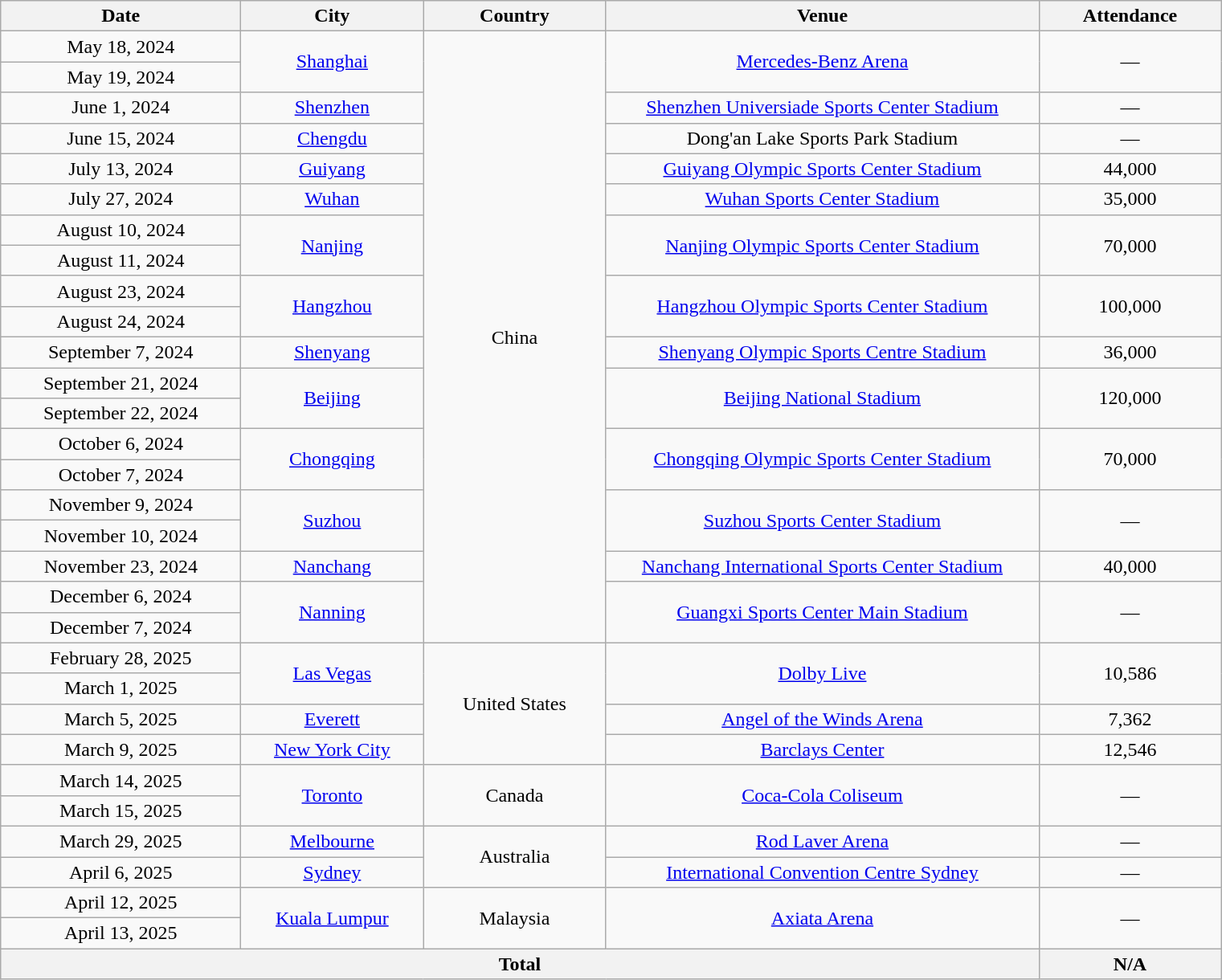<table class="wikitable" style="text-align:center;">
<tr>
<th scope="col" style="width:12em">Date</th>
<th scope="col" style="width:9em">City</th>
<th scope="col" style="width:9em">Country</th>
<th scope="col" style="width:22em">Venue</th>
<th scope="col" style="width:9em;">Attendance</th>
</tr>
<tr>
<td>May 18, 2024</td>
<td rowspan="2"><a href='#'>Shanghai</a></td>
<td rowspan="20">China</td>
<td rowspan="2"><a href='#'>Mercedes-Benz Arena</a></td>
<td rowspan="2">—</td>
</tr>
<tr>
<td>May 19, 2024</td>
</tr>
<tr>
<td>June 1, 2024</td>
<td><a href='#'>Shenzhen</a></td>
<td><a href='#'>Shenzhen Universiade Sports Center Stadium</a></td>
<td>—</td>
</tr>
<tr>
<td>June 15, 2024</td>
<td><a href='#'>Chengdu</a></td>
<td>Dong'an Lake Sports Park Stadium</td>
<td>—</td>
</tr>
<tr>
<td>July 13, 2024</td>
<td><a href='#'>Guiyang</a></td>
<td><a href='#'>Guiyang Olympic Sports Center Stadium</a></td>
<td>44,000</td>
</tr>
<tr>
<td>July 27, 2024</td>
<td><a href='#'>Wuhan</a></td>
<td><a href='#'>Wuhan Sports Center Stadium</a></td>
<td>35,000</td>
</tr>
<tr>
<td>August 10, 2024</td>
<td rowspan="2"><a href='#'>Nanjing</a></td>
<td rowspan="2"><a href='#'>Nanjing Olympic Sports Center Stadium</a></td>
<td rowspan="2">70,000</td>
</tr>
<tr>
<td>August 11, 2024</td>
</tr>
<tr>
<td>August 23, 2024</td>
<td rowspan="2"><a href='#'>Hangzhou</a></td>
<td rowspan="2"><a href='#'>Hangzhou Olympic Sports Center Stadium</a></td>
<td rowspan="2">100,000</td>
</tr>
<tr>
<td>August 24, 2024</td>
</tr>
<tr>
<td>September 7, 2024</td>
<td><a href='#'>Shenyang</a></td>
<td><a href='#'>Shenyang Olympic Sports Centre Stadium</a></td>
<td>36,000</td>
</tr>
<tr>
<td>September 21, 2024</td>
<td rowspan="2"><a href='#'>Beijing</a></td>
<td rowspan="2"><a href='#'>Beijing National Stadium</a></td>
<td rowspan="2">120,000</td>
</tr>
<tr>
<td>September 22, 2024</td>
</tr>
<tr>
<td>October 6, 2024</td>
<td rowspan="2"><a href='#'>Chongqing</a></td>
<td rowspan="2"><a href='#'>Chongqing Olympic Sports Center Stadium</a></td>
<td rowspan="2">70,000</td>
</tr>
<tr>
<td>October 7, 2024</td>
</tr>
<tr>
<td>November 9, 2024</td>
<td rowspan="2"><a href='#'>Suzhou</a></td>
<td rowspan="2"><a href='#'>Suzhou Sports Center Stadium</a></td>
<td rowspan="2">—</td>
</tr>
<tr>
<td>November 10, 2024</td>
</tr>
<tr>
<td>November 23, 2024</td>
<td><a href='#'>Nanchang</a></td>
<td><a href='#'>Nanchang International Sports Center Stadium</a></td>
<td>40,000</td>
</tr>
<tr>
<td>December 6, 2024</td>
<td rowspan="2"><a href='#'>Nanning</a></td>
<td rowspan="2"><a href='#'>Guangxi Sports Center Main Stadium</a></td>
<td rowspan="2">—</td>
</tr>
<tr>
<td>December 7, 2024</td>
</tr>
<tr>
<td>February 28, 2025</td>
<td rowspan="2"><a href='#'>Las Vegas</a></td>
<td rowspan="4">United States</td>
<td rowspan="2"><a href='#'>Dolby Live</a></td>
<td rowspan="2">10,586</td>
</tr>
<tr>
<td>March 1, 2025</td>
</tr>
<tr>
<td>March 5, 2025</td>
<td><a href='#'>Everett</a></td>
<td><a href='#'>Angel of the Winds Arena</a></td>
<td>7,362</td>
</tr>
<tr>
<td>March 9, 2025</td>
<td><a href='#'>New York City</a></td>
<td><a href='#'>Barclays Center</a></td>
<td>12,546</td>
</tr>
<tr>
<td>March 14, 2025</td>
<td rowspan="2"><a href='#'>Toronto</a></td>
<td rowspan="2">Canada</td>
<td rowspan="2"><a href='#'>Coca-Cola Coliseum</a></td>
<td rowspan="2">—</td>
</tr>
<tr>
<td>March 15, 2025</td>
</tr>
<tr>
<td>March 29, 2025</td>
<td><a href='#'>Melbourne</a></td>
<td rowspan="2">Australia</td>
<td><a href='#'>Rod Laver Arena</a></td>
<td>—</td>
</tr>
<tr>
<td>April 6, 2025</td>
<td><a href='#'>Sydney</a></td>
<td><a href='#'>International Convention Centre Sydney</a></td>
<td>—</td>
</tr>
<tr>
<td>April 12, 2025</td>
<td rowspan="2"><a href='#'>Kuala Lumpur</a></td>
<td rowspan="2">Malaysia</td>
<td rowspan="2"><a href='#'>Axiata Arena</a></td>
<td rowspan="2">—</td>
</tr>
<tr>
<td>April 13, 2025</td>
</tr>
<tr>
<th colspan="4">Total</th>
<th>N/A</th>
</tr>
</table>
